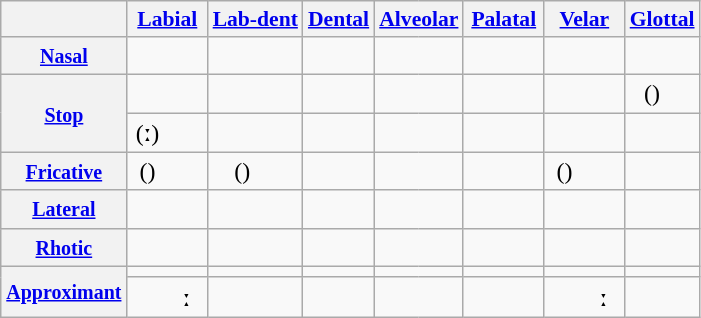<table class="wikitable" style=text-align:center>
<tr style="font-size: 90%;">
<th></th>
<th colspan=2><a href='#'>Labial</a></th>
<th colspan=2><a href='#'>Lab-dent</a></th>
<th colspan=2><a href='#'>Dental</a></th>
<th colspan=2><a href='#'>Alveolar</a></th>
<th colspan=2><a href='#'>Palatal</a></th>
<th colspan=2><a href='#'>Velar</a></th>
<th colspan=2><a href='#'>Glottal</a></th>
</tr>
<tr>
<th><small><a href='#'>Nasal</a></small></th>
<td width=20px style="border-right: 0;"></td>
<td width=20px style="border-left: 0;"></td>
<td colspan=2></td>
<td colspan=2></td>
<td width=20px style="border-right: 0;"></td>
<td width=20px style="border-left: 0;"></td>
<td width=20px style="border-right: 0;"></td>
<td width=20px style="border-left: 0;"></td>
<td width=20px style="border-right: 0;"></td>
<td width=20px style="border-left: 0;"></td>
<td colspan=2></td>
</tr>
<tr>
<th rowspan=2><small><a href='#'>Stop</a></small></th>
<td style="border-right: 0;"></td>
<td style="border-left: 0;"></td>
<td colspan=2></td>
<td style="border-right: 0;"></td>
<td style="border-left: 0;"></td>
<td style="border-right: 0;"></td>
<td style="border-left: 0;"></td>
<td style="border-right: 0;"></td>
<td style="border-left: 0;"></td>
<td style="border-right: 0;"></td>
<td style="border-left: 0;"></td>
<td style="border-right: 0;">()</td>
<td style="border-left: 0;"></td>
</tr>
<tr>
<td style="border-right: 0;">(ː)</td>
<td style="border-left: 0;"></td>
<td colspan=2></td>
<td colspan=2></td>
<td colspan=2></td>
<td colspan=2></td>
<td colspan=2></td>
<td colspan=2></td>
</tr>
<tr>
<th><small><a href='#'>Fricative</a></small></th>
<td style="border-right: 0;">()</td>
<td style="border-left: 0;"></td>
<td style="border-right: 0;">()</td>
<td style="border-left: 0;"></td>
<td colspan=2></td>
<td style="border-right: 0;"></td>
<td style="border-left: 0;"></td>
<td colspan=2></td>
<td style="border-right: 0;">()</td>
<td style="border-left: 0;"></td>
<td colspan=2></td>
</tr>
<tr>
<th><small><a href='#'>Lateral</a></small></th>
<td colspan=2></td>
<td colspan=2></td>
<td colspan=2></td>
<td style="border-right: 0;"></td>
<td style="border-left: 0;"></td>
<td colspan=2></td>
<td colspan=2></td>
<td colspan=2></td>
</tr>
<tr>
<th><small><a href='#'>Rhotic</a></small></th>
<td colspan=2></td>
<td colspan=2></td>
<td colspan=2></td>
<td style="border-right: 0;"></td>
<td style="border-left: 0;"></td>
<td colspan=2></td>
<td colspan=2></td>
<td colspan=2></td>
</tr>
<tr>
<th rowspan=2><small><a href='#'>Approximant</a></small></th>
<td style="border-right: 0;"></td>
<td style="border-left: 0;"></td>
<td colspan=2></td>
<td colspan=2></td>
<td colspan=2></td>
<td colspan=2></td>
<td style="border-right: 0;"></td>
<td style="border-left: 0;"></td>
<td colspan=2></td>
</tr>
<tr>
<td style="border-right: 0;"></td>
<td style="border-left: 0;">ː</td>
<td colspan=2></td>
<td colspan=2></td>
<td colspan=2></td>
<td colspan=2></td>
<td style="border-right: 0;"></td>
<td style="border-left: 0;">ː</td>
<td colspan=2></td>
</tr>
</table>
